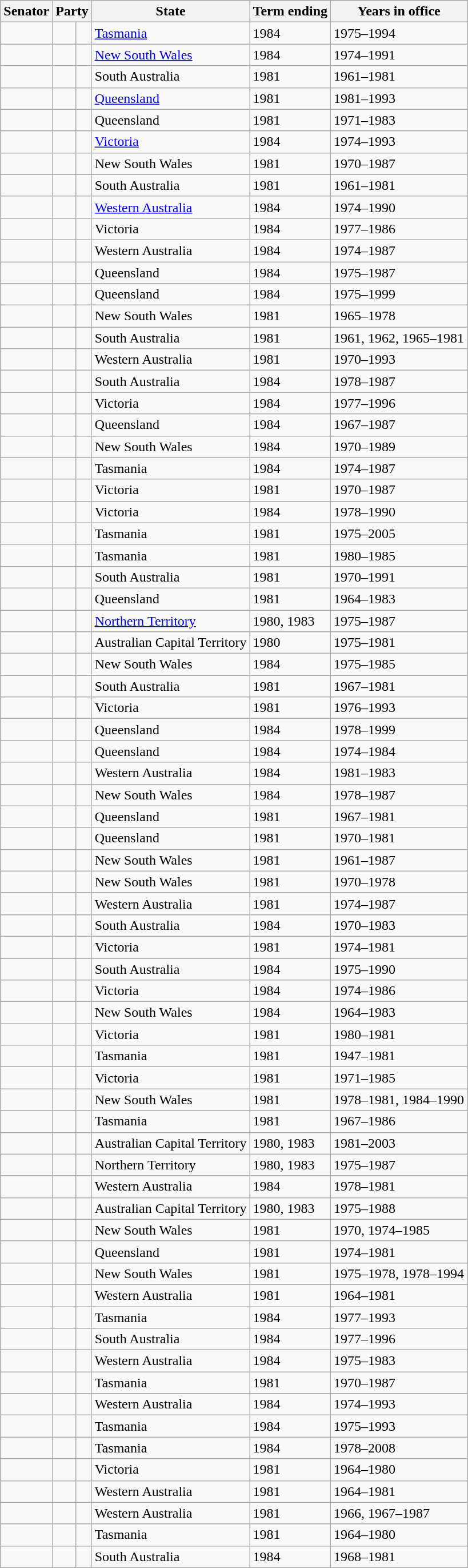<table class="wikitable sortable">
<tr>
<th>Senator</th>
<th colspan=2>Party</th>
<th>State</th>
<th>Term ending</th>
<th>Years in office</th>
</tr>
<tr>
<td></td>
<td> </td>
<td></td>
<td><a href='#'>Tasmania</a></td>
<td>1984</td>
<td>1975–1994</td>
</tr>
<tr>
<td></td>
<td> </td>
<td></td>
<td><a href='#'>New South Wales</a></td>
<td>1984</td>
<td>1974–1991</td>
</tr>
<tr>
<td></td>
<td> </td>
<td></td>
<td>South Australia</td>
<td>1981</td>
<td>1961–1981</td>
</tr>
<tr>
<td> </td>
<td> </td>
<td></td>
<td><a href='#'>Queensland</a></td>
<td>1981</td>
<td>1981–1993</td>
</tr>
<tr>
<td></td>
<td> </td>
<td></td>
<td>Queensland</td>
<td>1981</td>
<td>1971–1983</td>
</tr>
<tr>
<td></td>
<td> </td>
<td></td>
<td><a href='#'>Victoria</a></td>
<td>1984</td>
<td>1974–1993</td>
</tr>
<tr>
<td></td>
<td> </td>
<td></td>
<td>New South Wales</td>
<td>1981</td>
<td>1970–1987</td>
</tr>
<tr>
<td></td>
<td> </td>
<td></td>
<td>South Australia</td>
<td>1981</td>
<td>1961–1981</td>
</tr>
<tr>
<td></td>
<td> </td>
<td></td>
<td><a href='#'>Western Australia</a></td>
<td>1984</td>
<td>1974–1990</td>
</tr>
<tr>
<td></td>
<td> </td>
<td></td>
<td>Victoria</td>
<td>1984</td>
<td>1977–1986</td>
</tr>
<tr>
<td></td>
<td> </td>
<td></td>
<td>Western Australia</td>
<td>1984</td>
<td>1974–1987</td>
</tr>
<tr>
<td></td>
<td> </td>
<td></td>
<td>Queensland</td>
<td>1984</td>
<td>1975–1987</td>
</tr>
<tr>
<td></td>
<td> </td>
<td></td>
<td>Queensland</td>
<td>1984</td>
<td>1975–1999</td>
</tr>
<tr>
<td> </td>
<td> </td>
<td></td>
<td>New South Wales</td>
<td>1981</td>
<td>1965–1978</td>
</tr>
<tr>
<td></td>
<td> </td>
<td></td>
<td>South Australia</td>
<td>1981</td>
<td>1961, 1962, 1965–1981</td>
</tr>
<tr>
<td></td>
<td> </td>
<td></td>
<td>Western Australia</td>
<td>1981</td>
<td>1970–1993</td>
</tr>
<tr>
<td></td>
<td> </td>
<td></td>
<td>South Australia</td>
<td>1984</td>
<td>1978–1987</td>
</tr>
<tr>
<td></td>
<td> </td>
<td></td>
<td>Victoria</td>
<td>1984</td>
<td>1977–1996</td>
</tr>
<tr>
<td></td>
<td> </td>
<td></td>
<td>Queensland</td>
<td>1984</td>
<td>1967–1987</td>
</tr>
<tr>
<td></td>
<td> </td>
<td></td>
<td>New South Wales</td>
<td>1984</td>
<td>1970–1989</td>
</tr>
<tr>
<td></td>
<td> </td>
<td></td>
<td>Tasmania</td>
<td>1984</td>
<td>1974–1987</td>
</tr>
<tr>
<td></td>
<td> </td>
<td></td>
<td>Victoria</td>
<td>1981</td>
<td>1970–1987</td>
</tr>
<tr>
<td></td>
<td> </td>
<td></td>
<td>Victoria</td>
<td>1984</td>
<td>1978–1990</td>
</tr>
<tr>
<td></td>
<td> </td>
<td></td>
<td>Tasmania</td>
<td>1981</td>
<td>1975–2005</td>
</tr>
<tr>
<td> </td>
<td> </td>
<td></td>
<td>Tasmania</td>
<td>1981</td>
<td>1980–1985</td>
</tr>
<tr>
<td></td>
<td> </td>
<td></td>
<td>South Australia</td>
<td>1981</td>
<td>1970–1991</td>
</tr>
<tr>
<td></td>
<td> </td>
<td></td>
<td>Queensland</td>
<td>1981</td>
<td>1964–1983</td>
</tr>
<tr>
<td></td>
<td> </td>
<td></td>
<td><a href='#'>Northern Territory</a></td>
<td>1980, 1983 </td>
<td>1975–1987</td>
</tr>
<tr>
<td> </td>
<td> </td>
<td></td>
<td>Australian Capital Territory</td>
<td>1980 </td>
<td>1975–1981</td>
</tr>
<tr>
<td></td>
<td> </td>
<td></td>
<td>New South Wales</td>
<td>1984</td>
<td>1975–1985</td>
</tr>
<tr>
<td></td>
<td> </td>
<td></td>
<td>South Australia</td>
<td>1981</td>
<td>1967–1981</td>
</tr>
<tr>
<td></td>
<td> </td>
<td></td>
<td>Victoria</td>
<td>1981</td>
<td>1976–1993</td>
</tr>
<tr>
<td></td>
<td> </td>
<td></td>
<td>Queensland</td>
<td>1984</td>
<td>1978–1999</td>
</tr>
<tr>
<td></td>
<td> </td>
<td></td>
<td>Queensland</td>
<td>1984</td>
<td>1974–1984</td>
</tr>
<tr>
<td> </td>
<td> </td>
<td></td>
<td>Western Australia</td>
<td>1984</td>
<td>1981–1983</td>
</tr>
<tr>
<td></td>
<td> </td>
<td></td>
<td>New South Wales</td>
<td>1984</td>
<td>1978–1987</td>
</tr>
<tr>
<td></td>
<td> </td>
<td></td>
<td>Queensland</td>
<td>1981</td>
<td>1967–1981</td>
</tr>
<tr>
<td></td>
<td> </td>
<td></td>
<td>Queensland</td>
<td>1981</td>
<td>1970–1981</td>
</tr>
<tr>
<td></td>
<td> </td>
<td></td>
<td>New South Wales</td>
<td>1981</td>
<td>1961–1987</td>
</tr>
<tr>
<td> </td>
<td> </td>
<td></td>
<td>New South Wales</td>
<td>1981</td>
<td>1970–1978</td>
</tr>
<tr>
<td></td>
<td> </td>
<td></td>
<td>Western Australia</td>
<td>1981</td>
<td>1974–1987</td>
</tr>
<tr>
<td></td>
<td> </td>
<td></td>
<td>South Australia</td>
<td>1984</td>
<td>1970–1983</td>
</tr>
<tr>
<td></td>
<td> </td>
<td></td>
<td>Victoria</td>
<td>1981</td>
<td>1974–1981</td>
</tr>
<tr>
<td></td>
<td> </td>
<td></td>
<td>South Australia</td>
<td>1984</td>
<td>1975–1990</td>
</tr>
<tr>
<td></td>
<td> </td>
<td></td>
<td>Victoria</td>
<td>1984</td>
<td>1974–1986</td>
</tr>
<tr>
<td></td>
<td> </td>
<td></td>
<td>New South Wales</td>
<td>1984</td>
<td>1964–1983</td>
</tr>
<tr>
<td> </td>
<td> </td>
<td></td>
<td>Victoria</td>
<td>1981</td>
<td>1980–1981</td>
</tr>
<tr>
<td> </td>
<td> </td>
<td></td>
<td>Tasmania</td>
<td>1981</td>
<td>1947–1981</td>
</tr>
<tr>
<td></td>
<td> </td>
<td></td>
<td>Victoria</td>
<td>1981</td>
<td>1971–1985</td>
</tr>
<tr>
<td> </td>
<td> </td>
<td></td>
<td>New South Wales</td>
<td>1981</td>
<td>1978–1981, 1984–1990</td>
</tr>
<tr>
<td></td>
<td> </td>
<td></td>
<td>Tasmania</td>
<td>1981</td>
<td>1967–1986</td>
</tr>
<tr>
<td> </td>
<td> </td>
<td></td>
<td>Australian Capital Territory</td>
<td>1980, 1983 </td>
<td>1981–2003</td>
</tr>
<tr>
<td></td>
<td> </td>
<td></td>
<td>Northern Territory</td>
<td>1980, 1983 </td>
<td>1975–1987</td>
</tr>
<tr>
<td> </td>
<td> </td>
<td></td>
<td>Western Australia</td>
<td>1984</td>
<td>1978–1981</td>
</tr>
<tr>
<td></td>
<td> </td>
<td></td>
<td>Australian Capital Territory</td>
<td>1980, 1983 </td>
<td>1975–1988</td>
</tr>
<tr>
<td></td>
<td> </td>
<td></td>
<td>New South Wales</td>
<td>1981</td>
<td>1970, 1974–1985</td>
</tr>
<tr>
<td> </td>
<td> </td>
<td></td>
<td>Queensland</td>
<td>1981</td>
<td>1974–1981</td>
</tr>
<tr>
<td> </td>
<td> </td>
<td></td>
<td>New South Wales</td>
<td>1981</td>
<td>1975–1978, 1978–1994</td>
</tr>
<tr>
<td></td>
<td> </td>
<td></td>
<td>Western Australia</td>
<td>1981</td>
<td>1964–1981</td>
</tr>
<tr>
<td></td>
<td> </td>
<td></td>
<td>Tasmania</td>
<td>1984</td>
<td>1977–1993</td>
</tr>
<tr>
<td></td>
<td> </td>
<td></td>
<td>South Australia</td>
<td>1984</td>
<td>1977–1996</td>
</tr>
<tr>
<td></td>
<td> </td>
<td></td>
<td>Western Australia</td>
<td>1984</td>
<td>1975–1983</td>
</tr>
<tr>
<td></td>
<td> </td>
<td></td>
<td>Tasmania</td>
<td>1981</td>
<td>1970–1987</td>
</tr>
<tr>
<td></td>
<td> </td>
<td></td>
<td>Western Australia</td>
<td>1984</td>
<td>1974–1993</td>
</tr>
<tr>
<td></td>
<td> </td>
<td></td>
<td>Tasmania</td>
<td>1984</td>
<td>1975–1993</td>
</tr>
<tr>
<td></td>
<td> </td>
<td></td>
<td>Tasmania</td>
<td>1984</td>
<td>1978–2008</td>
</tr>
<tr>
<td> </td>
<td> </td>
<td></td>
<td>Victoria</td>
<td>1981</td>
<td>1964–1980</td>
</tr>
<tr>
<td></td>
<td> </td>
<td></td>
<td>Western Australia</td>
<td>1981</td>
<td>1964–1981</td>
</tr>
<tr>
<td></td>
<td> </td>
<td></td>
<td>Western Australia</td>
<td>1981</td>
<td>1966, 1967–1987</td>
</tr>
<tr>
<td> </td>
<td> </td>
<td></td>
<td>Tasmania</td>
<td>1981</td>
<td>1964–1980</td>
</tr>
<tr>
<td></td>
<td> </td>
<td></td>
<td>South Australia</td>
<td>1984</td>
<td>1968–1981</td>
</tr>
</table>
